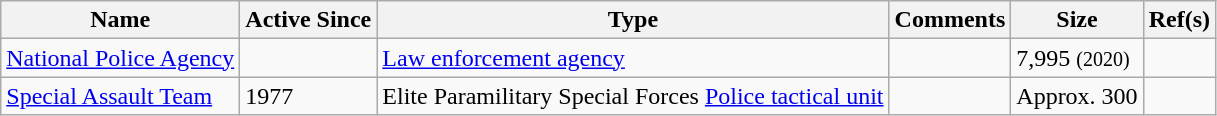<table class="wikitable plainrowheaders">
<tr>
<th scope="col">Name</th>
<th scope="col">Active Since</th>
<th scope="col">Type</th>
<th scope="col">Comments</th>
<th scope="col">Size</th>
<th scope="col">Ref(s)</th>
</tr>
<tr>
<td><a href='#'> National Police Agency</a></td>
<td></td>
<td><a href='#'>Law enforcement agency</a></td>
<td></td>
<td>7,995 <small>(2020)</small></td>
<td></td>
</tr>
<tr>
<td><a href='#'>Special Assault Team</a></td>
<td>1977</td>
<td>Elite Paramilitary Special Forces <a href='#'>Police tactical unit</a></td>
<td></td>
<td>Approx. 300</td>
<td></td>
</tr>
</table>
